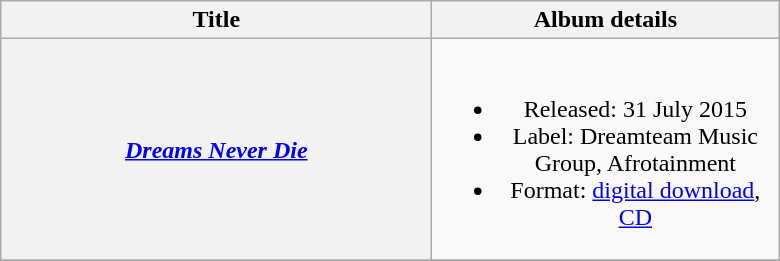<table class="wikitable plainrowheaders" style="text-align:center;" border="2">
<tr>
<th scope="col" rowspan="1" style="width:17.5em;">Title</th>
<th scope="col" rowspan="1" style="width:14em;">Album details</th>
</tr>
<tr>
<th scope="row"><em><a href='#'>Dreams Never Die</a></em><em></th>
<td style=><br><ul><li>Released: 31 July 2015</li><li>Label: Dreamteam Music Group, Afrotainment</li><li>Format: <a href='#'>digital download</a>, <a href='#'>CD</a></li></ul></td>
</tr>
<tr>
</tr>
</table>
